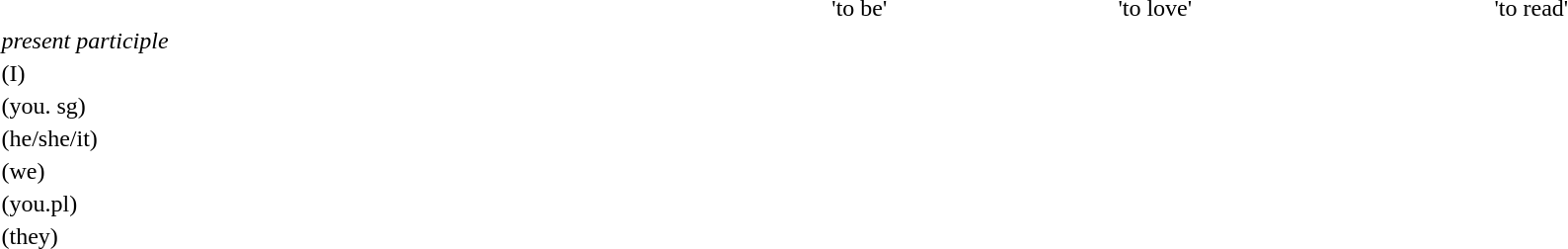<table width=100%>
<tr valign=top>
<td> </td>
<td><br><br>'to be'</td>
<td><br><br>'to love'</td>
<td><br><br>'to read'</td>
</tr>
<tr valign=bottom>
<td><em>present participle</em></td>
<td></td>
<td></td>
<td></td>
</tr>
<tr valign=bottom>
<td> (I)</td>
<td></td>
<td></td>
<td></td>
</tr>
<tr valign=bottom>
<td> (you. sg)</td>
<td></td>
<td></td>
<td></td>
</tr>
<tr valign=bottom>
<td> (he/she/it)</td>
<td></td>
<td></td>
<td></td>
</tr>
<tr valign=bottom>
<td> (we)</td>
<td></td>
<td></td>
<td></td>
</tr>
<tr valign=bottom>
<td> (you.pl)</td>
<td></td>
<td></td>
<td></td>
</tr>
<tr valign=bottom>
<td> (they)</td>
<td></td>
<td></td>
<td></td>
</tr>
</table>
